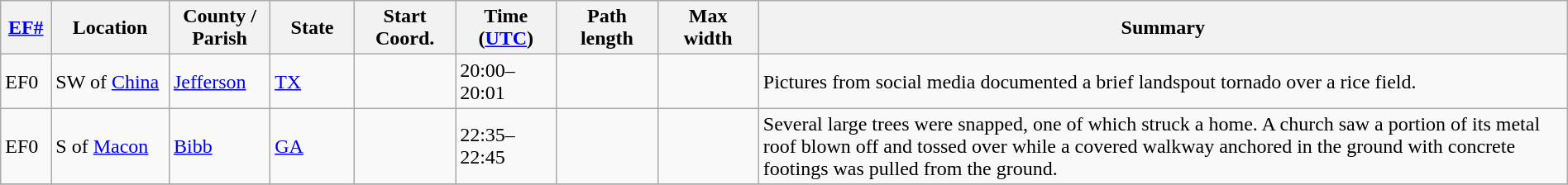<table class="wikitable sortable" style="width:100%;">
<tr>
<th scope="col" style="width:3%; text-align:center;"><a href='#'>EF#</a></th>
<th scope="col" style="width:7%; text-align:center;" class="unsortable">Location</th>
<th scope="col" style="width:6%; text-align:center;" class="unsortable">County / Parish</th>
<th scope="col" style="width:5%; text-align:center;">State</th>
<th scope="col" style="width:6%; text-align:center;">Start Coord.</th>
<th scope="col" style="width:6%; text-align:center;">Time (<a href='#'>UTC</a>)</th>
<th scope="col" style="width:6%; text-align:center;">Path length</th>
<th scope="col" style="width:6%; text-align:center;">Max width</th>
<th scope="col" class="unsortable" style="width:48%; text-align:center;">Summary</th>
</tr>
<tr>
<td bgcolor=>EF0</td>
<td>SW of <a href='#'>China</a></td>
<td><a href='#'>Jefferson</a></td>
<td><a href='#'>TX</a></td>
<td></td>
<td>20:00–20:01</td>
<td></td>
<td></td>
<td>Pictures from social media documented a brief landspout tornado over a rice field.</td>
</tr>
<tr>
<td bgcolor=>EF0</td>
<td>S of <a href='#'>Macon</a></td>
<td><a href='#'>Bibb</a></td>
<td><a href='#'>GA</a></td>
<td></td>
<td>22:35–22:45</td>
<td></td>
<td></td>
<td>Several large trees were snapped, one of which struck a home. A church saw a portion of its metal roof blown off and tossed over  while a covered walkway anchored in the ground with concrete footings was pulled from the ground.</td>
</tr>
<tr>
</tr>
</table>
